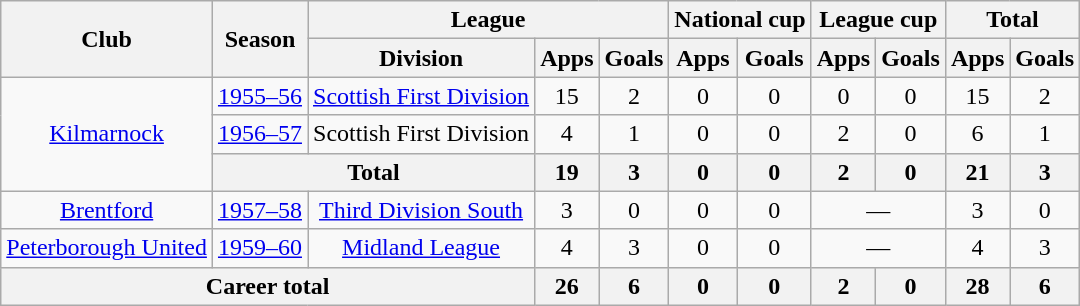<table class="wikitable" style="text-align: center;">
<tr>
<th rowspan="2">Club</th>
<th rowspan="2">Season</th>
<th colspan="3">League</th>
<th colspan="2">National cup</th>
<th colspan="2">League cup</th>
<th colspan="2">Total</th>
</tr>
<tr>
<th>Division</th>
<th>Apps</th>
<th>Goals</th>
<th>Apps</th>
<th>Goals</th>
<th>Apps</th>
<th>Goals</th>
<th>Apps</th>
<th>Goals</th>
</tr>
<tr>
<td rowspan="3"><a href='#'>Kilmarnock</a></td>
<td><a href='#'>1955–56</a></td>
<td><a href='#'>Scottish First Division</a></td>
<td>15</td>
<td>2</td>
<td>0</td>
<td>0</td>
<td>0</td>
<td>0</td>
<td>15</td>
<td>2</td>
</tr>
<tr>
<td><a href='#'>1956–57</a></td>
<td>Scottish First Division</td>
<td>4</td>
<td>1</td>
<td>0</td>
<td>0</td>
<td>2</td>
<td>0</td>
<td>6</td>
<td>1</td>
</tr>
<tr>
<th colspan="2">Total</th>
<th>19</th>
<th>3</th>
<th>0</th>
<th>0</th>
<th>2</th>
<th>0</th>
<th>21</th>
<th>3</th>
</tr>
<tr>
<td><a href='#'>Brentford</a></td>
<td><a href='#'>1957–58</a></td>
<td><a href='#'>Third Division South</a></td>
<td>3</td>
<td>0</td>
<td>0</td>
<td>0</td>
<td colspan="2">—</td>
<td>3</td>
<td>0</td>
</tr>
<tr>
<td><a href='#'>Peterborough United</a></td>
<td><a href='#'>1959–60</a></td>
<td><a href='#'>Midland League</a></td>
<td>4</td>
<td>3</td>
<td>0</td>
<td>0</td>
<td colspan="2">—</td>
<td>4</td>
<td>3</td>
</tr>
<tr>
<th colspan="3">Career total</th>
<th>26</th>
<th>6</th>
<th>0</th>
<th>0</th>
<th>2</th>
<th>0</th>
<th>28</th>
<th>6</th>
</tr>
</table>
